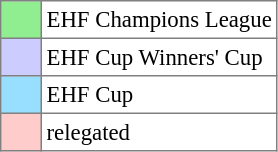<table bgcolor="#f7f8ff" cellpadding="3" cellspacing="0" border="1" style="font-size: 95%; border: gray solid 1px; border-collapse: collapse;text-align:center;">
<tr>
<td style="background: #90EE90;" width="20"></td>
<td bgcolor="#ffffff" align="left">EHF Champions League</td>
</tr>
<tr>
<td style="background: #ccccff;" width="20"></td>
<td bgcolor="#ffffff" align="left">EHF Cup Winners' Cup</td>
</tr>
<tr>
<td style="background: #97DEFF;" width="20"></td>
<td bgcolor="#ffffff" align="left">EHF Cup</td>
</tr>
<tr>
<td style="background: #FFCCCC;" width="20"></td>
<td bgcolor="#ffffff" align="left">relegated</td>
</tr>
</table>
